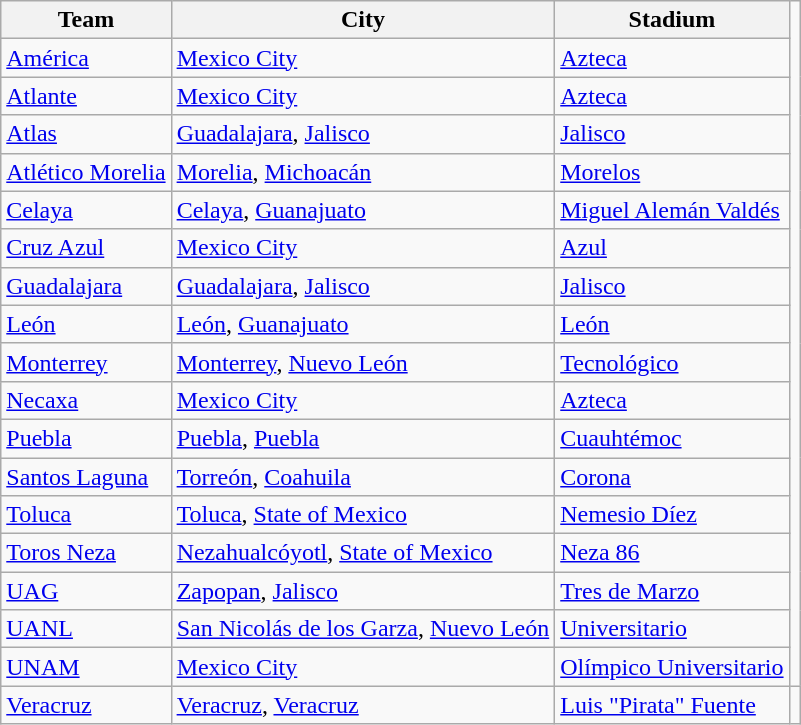<table class="wikitable" class="toccolours sortable">
<tr>
<th>Team</th>
<th>City</th>
<th>Stadium</th>
</tr>
<tr>
<td><a href='#'>América</a></td>
<td><a href='#'>Mexico City</a></td>
<td><a href='#'>Azteca</a></td>
</tr>
<tr>
<td><a href='#'>Atlante</a></td>
<td><a href='#'>Mexico City</a></td>
<td><a href='#'>Azteca</a></td>
</tr>
<tr>
<td><a href='#'>Atlas</a></td>
<td><a href='#'>Guadalajara</a>, <a href='#'>Jalisco</a></td>
<td><a href='#'>Jalisco</a></td>
</tr>
<tr>
<td><a href='#'>Atlético Morelia</a></td>
<td><a href='#'>Morelia</a>, <a href='#'>Michoacán</a></td>
<td><a href='#'>Morelos</a></td>
</tr>
<tr>
<td><a href='#'>Celaya</a></td>
<td><a href='#'>Celaya</a>, <a href='#'>Guanajuato</a></td>
<td><a href='#'>Miguel Alemán Valdés</a></td>
</tr>
<tr>
<td><a href='#'>Cruz Azul</a></td>
<td><a href='#'>Mexico City</a></td>
<td><a href='#'>Azul</a></td>
</tr>
<tr>
<td><a href='#'>Guadalajara</a></td>
<td><a href='#'>Guadalajara</a>, <a href='#'>Jalisco</a></td>
<td><a href='#'>Jalisco</a></td>
</tr>
<tr>
<td><a href='#'>León</a></td>
<td><a href='#'>León</a>, <a href='#'>Guanajuato</a></td>
<td><a href='#'>León</a></td>
</tr>
<tr>
<td><a href='#'>Monterrey</a></td>
<td><a href='#'>Monterrey</a>, <a href='#'>Nuevo León</a></td>
<td><a href='#'>Tecnológico</a></td>
</tr>
<tr>
<td><a href='#'>Necaxa</a></td>
<td><a href='#'>Mexico City</a></td>
<td><a href='#'>Azteca</a></td>
</tr>
<tr>
<td><a href='#'>Puebla</a></td>
<td><a href='#'>Puebla</a>, <a href='#'>Puebla</a></td>
<td><a href='#'>Cuauhtémoc</a></td>
</tr>
<tr>
<td><a href='#'>Santos Laguna</a></td>
<td><a href='#'>Torreón</a>, <a href='#'>Coahuila</a></td>
<td><a href='#'>Corona</a></td>
</tr>
<tr>
<td><a href='#'>Toluca</a></td>
<td><a href='#'>Toluca</a>, <a href='#'>State of Mexico</a></td>
<td><a href='#'>Nemesio Díez</a></td>
</tr>
<tr>
<td><a href='#'>Toros Neza</a></td>
<td><a href='#'>Nezahualcóyotl</a>, <a href='#'>State of Mexico</a></td>
<td><a href='#'>Neza 86</a></td>
</tr>
<tr>
<td><a href='#'>UAG</a></td>
<td><a href='#'>Zapopan</a>, <a href='#'>Jalisco</a></td>
<td><a href='#'>Tres de Marzo</a></td>
</tr>
<tr>
<td><a href='#'>UANL</a></td>
<td><a href='#'>San Nicolás de los Garza</a>, <a href='#'>Nuevo León</a></td>
<td><a href='#'>Universitario</a></td>
</tr>
<tr>
<td><a href='#'>UNAM</a></td>
<td><a href='#'>Mexico City</a></td>
<td><a href='#'>Olímpico Universitario</a></td>
</tr>
<tr>
<td><a href='#'>Veracruz</a></td>
<td><a href='#'>Veracruz</a>, <a href='#'>Veracruz</a></td>
<td><a href='#'>Luis "Pirata" Fuente</a></td>
<td></td>
</tr>
</table>
